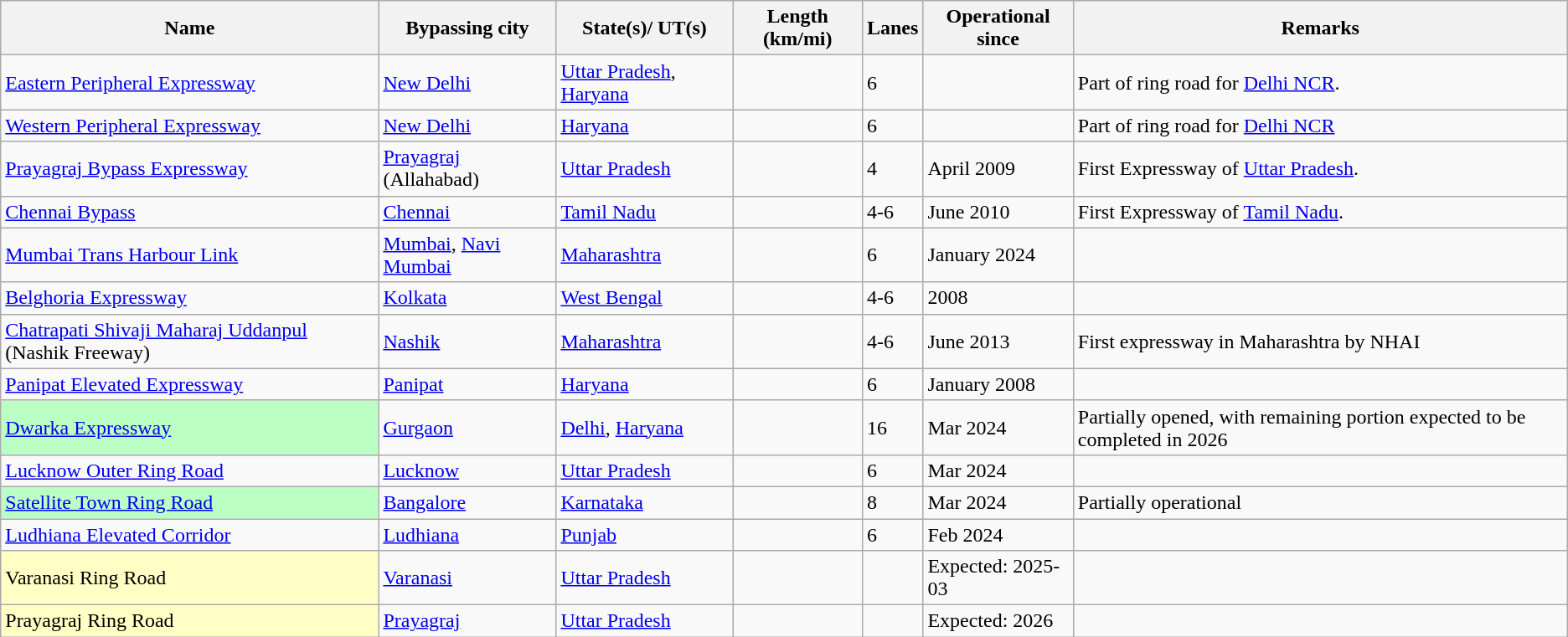<table class="wikitable sortable collapsible static-row-numbers">
<tr>
<th>Name</th>
<th>Bypassing city</th>
<th>State(s)/ UT(s)</th>
<th data-sort-type="number">Length (km/mi)</th>
<th>Lanes</th>
<th>Operational since</th>
<th class=unsortable>Remarks</th>
</tr>
<tr>
<td><a href='#'>Eastern Peripheral Expressway</a></td>
<td><a href='#'>New Delhi</a></td>
<td><a href='#'>Uttar Pradesh</a>, <a href='#'>Haryana</a></td>
<td></td>
<td>6</td>
<td></td>
<td>Part of ring road for <a href='#'>Delhi NCR</a>.</td>
</tr>
<tr>
<td><a href='#'>Western Peripheral Expressway</a></td>
<td><a href='#'>New Delhi</a></td>
<td><a href='#'>Haryana</a></td>
<td></td>
<td>6</td>
<td></td>
<td>Part of ring road for <a href='#'>Delhi NCR</a></td>
</tr>
<tr>
<td><a href='#'>Prayagraj Bypass Expressway</a></td>
<td><a href='#'>Prayagraj</a> (Allahabad)</td>
<td><a href='#'>Uttar Pradesh</a></td>
<td></td>
<td>4</td>
<td>April 2009</td>
<td>First Expressway of <a href='#'>Uttar Pradesh</a>.</td>
</tr>
<tr>
<td><a href='#'>Chennai Bypass</a></td>
<td><a href='#'>Chennai</a></td>
<td><a href='#'>Tamil Nadu</a></td>
<td></td>
<td>4-6</td>
<td>June 2010</td>
<td>First Expressway of <a href='#'>Tamil Nadu</a>.</td>
</tr>
<tr>
<td><a href='#'>Mumbai Trans Harbour Link</a></td>
<td><a href='#'>Mumbai</a>, <a href='#'>Navi Mumbai</a></td>
<td><a href='#'>Maharashtra</a></td>
<td></td>
<td>6</td>
<td>January 2024</td>
<td></td>
</tr>
<tr>
<td><a href='#'>Belghoria Expressway</a></td>
<td><a href='#'>Kolkata</a></td>
<td><a href='#'>West Bengal</a></td>
<td></td>
<td>4-6</td>
<td>2008</td>
<td></td>
</tr>
<tr>
<td><a href='#'>Chatrapati Shivaji Maharaj Uddanpul</a> (Nashik Freeway)</td>
<td><a href='#'>Nashik</a></td>
<td><a href='#'>Maharashtra</a></td>
<td></td>
<td>4-6</td>
<td>June 2013</td>
<td>First expressway in Maharashtra by NHAI</td>
</tr>
<tr>
<td><a href='#'>Panipat Elevated Expressway</a></td>
<td><a href='#'>Panipat</a></td>
<td><a href='#'>Haryana</a></td>
<td></td>
<td>6</td>
<td>January 2008</td>
<td></td>
</tr>
<tr>
<td style="background-color: #bcffc5;"><a href='#'>Dwarka Expressway</a></td>
<td><a href='#'>Gurgaon</a></td>
<td><a href='#'>Delhi</a>, <a href='#'>Haryana</a></td>
<td></td>
<td>16</td>
<td>Mar 2024</td>
<td>Partially opened, with remaining portion expected to be completed in 2026<br></td>
</tr>
<tr>
<td><a href='#'>Lucknow Outer Ring Road</a></td>
<td><a href='#'>Lucknow</a></td>
<td><a href='#'>Uttar Pradesh</a></td>
<td></td>
<td>6</td>
<td>Mar 2024</td>
<td></td>
</tr>
<tr>
<td style="background-color: #bcffc5;"><a href='#'>Satellite Town Ring Road</a></td>
<td><a href='#'>Bangalore</a></td>
<td><a href='#'>Karnataka</a></td>
<td></td>
<td>8</td>
<td>Mar 2024</td>
<td>Partially operational</td>
</tr>
<tr>
<td><a href='#'>Ludhiana Elevated Corridor</a></td>
<td><a href='#'>Ludhiana</a></td>
<td><a href='#'>Punjab</a></td>
<td></td>
<td>6</td>
<td>Feb 2024</td>
<td></td>
</tr>
<tr>
<td style="background-color: #ffffc5;">Varanasi Ring Road</td>
<td><a href='#'>Varanasi</a></td>
<td><a href='#'>Uttar Pradesh</a></td>
<td></td>
<td></td>
<td>Expected: 2025-03</td>
<td></td>
</tr>
<tr>
<td style="background-color: #ffffc5;">Prayagraj Ring Road</td>
<td><a href='#'>Prayagraj</a></td>
<td><a href='#'>Uttar Pradesh</a></td>
<td></td>
<td></td>
<td>Expected: 2026</td>
<td></td>
</tr>
</table>
